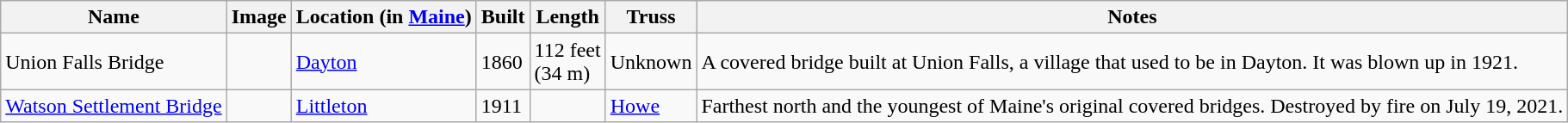<table class="wikitable sortable">
<tr>
<th>Name</th>
<th class=unsortable>Image</th>
<th>Location (in <a href='#'>Maine</a>)</th>
<th>Built</th>
<th>Length</th>
<th>Truss</th>
<th>Notes</th>
</tr>
<tr>
<td>Union Falls Bridge</td>
<td></td>
<td><a href='#'>Dayton</a></td>
<td>1860</td>
<td>112 feet<br>(34 m)</td>
<td>Unknown</td>
<td>A covered bridge built at Union Falls, a village that used to be in Dayton. It was blown up in 1921.</td>
</tr>
<tr>
<td><a href='#'>Watson Settlement Bridge</a></td>
<td></td>
<td><a href='#'>Littleton</a></td>
<td>1911</td>
<td></td>
<td><a href='#'>Howe</a></td>
<td>Farthest north and the youngest of Maine's original covered bridges. Destroyed by fire on July 19, 2021.</td>
</tr>
</table>
